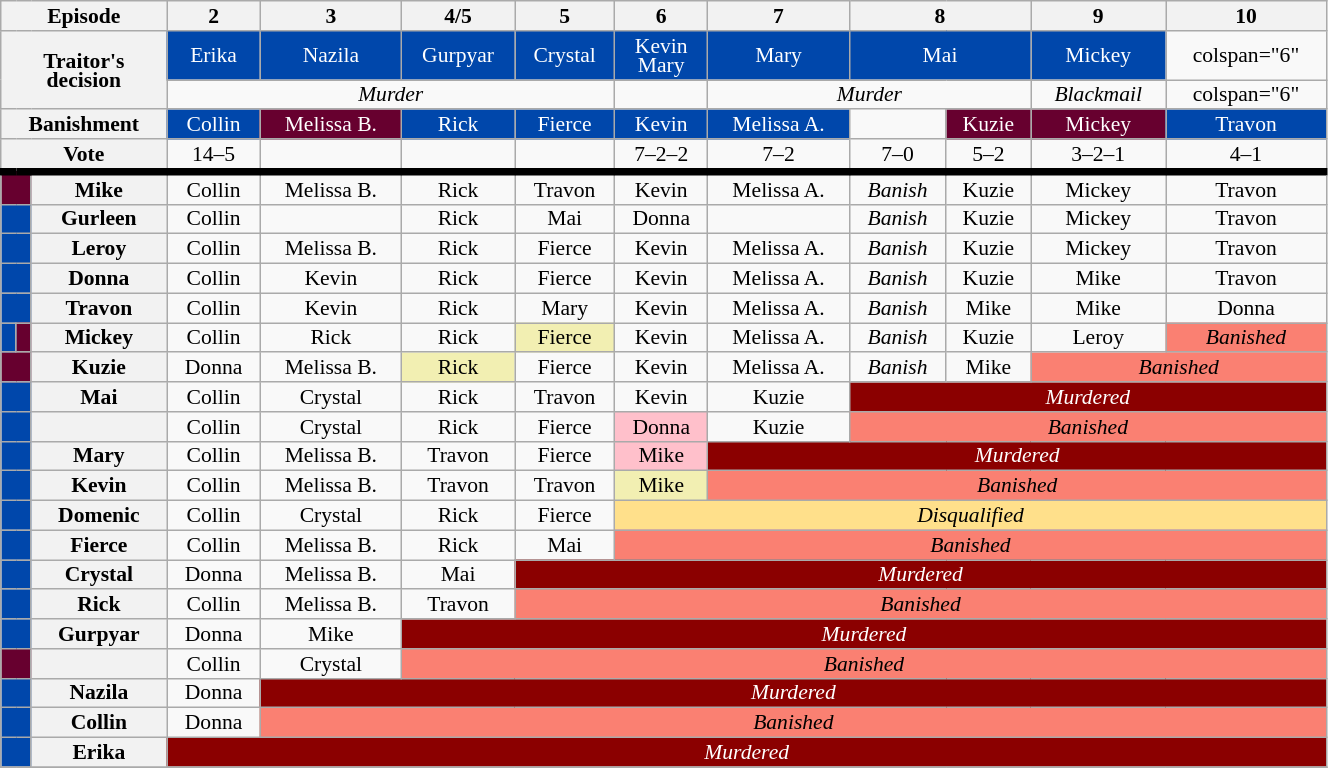<table class="wikitable" style="text-align:center; width:70%; font-size:90%; line-height:13px">
<tr>
<th colspan="3">Episode</th>
<th>2</th>
<th>3</th>
<th>4/5</th>
<th>5</th>
<th>6</th>
<th>7</th>
<th colspan="2">8</th>
<th>9</th>
<th colspan="6">10</th>
</tr>
<tr>
<th colspan="3" rowspan="2">Traitor's<br>decision</th>
<td bgcolor="#0047AB" style="color:#FFFFFF;">Erika</td>
<td bgcolor="#0047AB" style="color:#FFFFFF;">Nazila</td>
<td bgcolor="#0047AB" style="color:#FFFFFF;">Gurpyar</td>
<td bgcolor="#0047AB" style="color:#FFFFFF;">Crystal</td>
<td bgcolor="#0047AB" style="color:#FFFFFF;">Kevin<br>Mary<br></td>
<td bgcolor="#0047AB" style="color:#FFFFFF;">Mary</td>
<td colspan="2" bgcolor="#0047AB" style="color:#FFFFFF;">Mai</td>
<td bgcolor="#0047AB" style="color:#FFFFFF;">Mickey</td>
<td>colspan="6" </td>
</tr>
<tr>
<td colspan="4" align="center"><em>Murder</em></td>
<td><em></em></td>
<td colspan="3" align="center"><em>Murder</em></td>
<td><em>Blackmail</em></td>
<td>colspan="6" </td>
</tr>
<tr>
<th colspan="3">Banishment</th>
<td bgcolor="#0047AB" style="color:#FFFFFF;">Collin</td>
<td bgcolor="#67002f" style="color:#FFFFFF;">Melissa B.</td>
<td bgcolor="#0047AB" style="color:#FFFFFF;">Rick</td>
<td bgcolor="#0047AB" style="color:#FFFFFF;">Fierce</td>
<td bgcolor="#0047AB" style="color:#FFFFFF;">Kevin</td>
<td bgcolor="#0047AB" style="color:#FFFFFF;">Melissa A.</td>
<td></td>
<td bgcolor="#67002f" style="color:#FFFFFF;">Kuzie</td>
<td bgcolor="#67002f" style="color:#FFFFFF;">Mickey</td>
<td bgcolor="#0047AB" style="color:#FFFFFF;">Travon</td>
</tr>
<tr>
<th colspan="3">Vote</th>
<td>14–5</td>
<td></td>
<td></td>
<td></td>
<td>7–2–2</td>
<td>7–2</td>
<td>7–0</td>
<td>5–2</td>
<td>3–2–1</td>
<td>4–1</td>
</tr>
<tr style="border-top:5px solid; height:0px">
<td colspan="2" bgcolor="67002F"></td>
<th>Mike</th>
<td>Collin</td>
<td>Melissa B.</td>
<td>Rick</td>
<td>Travon</td>
<td>Kevin</td>
<td>Melissa A.</td>
<td><em>Banish</em></td>
<td>Kuzie</td>
<td>Mickey</td>
<td>Travon</td>
</tr>
<tr>
<td colspan="2" bgcolor="0047AB"></td>
<th>Gurleen</th>
<td>Collin</td>
<td></td>
<td>Rick</td>
<td>Mai</td>
<td>Donna</td>
<td></td>
<td><em>Banish</em></td>
<td>Kuzie</td>
<td>Mickey</td>
<td>Travon</td>
</tr>
<tr>
<td colspan="2" bgcolor="0047AB"></td>
<th>Leroy</th>
<td>Collin</td>
<td>Melissa B.</td>
<td>Rick</td>
<td>Fierce</td>
<td>Kevin</td>
<td>Melissa A.</td>
<td><em>Banish</em></td>
<td>Kuzie</td>
<td>Mickey</td>
<td>Travon</td>
</tr>
<tr>
<td colspan="2" bgcolor="0047AB"></td>
<th>Donna</th>
<td>Collin</td>
<td>Kevin</td>
<td>Rick</td>
<td>Fierce</td>
<td>Kevin</td>
<td>Melissa A.</td>
<td><em>Banish</em></td>
<td>Kuzie</td>
<td>Mike</td>
<td>Travon</td>
</tr>
<tr>
<td colspan="2" bgcolor="0047AB"></td>
<th>Travon</th>
<td>Collin</td>
<td>Kevin</td>
<td>Rick</td>
<td>Mary</td>
<td>Kevin</td>
<td>Melissa A.</td>
<td><em>Banish</em></td>
<td>Mike</td>
<td>Mike</td>
<td>Donna</td>
</tr>
<tr>
<td bgcolor="#0047AB"></td>
<td bgcolor="67002F"></td>
<th>Mickey</th>
<td>Collin</td>
<td>Rick</td>
<td>Rick</td>
<td bgcolor="F2EFB2" align="center">Fierce</td>
<td>Kevin</td>
<td>Melissa A.</td>
<td><em>Banish</em></td>
<td>Kuzie</td>
<td>Leroy</td>
<td colspan="7" align="center" style="background:salmon"><em>Banished</em><br></td>
</tr>
<tr>
<td colspan="2" bgcolor="67002F"></td>
<th>Kuzie</th>
<td>Donna</td>
<td>Melissa B.</td>
<td bgcolor="F2EFB2" align="center">Rick</td>
<td>Fierce</td>
<td>Kevin</td>
<td>Melissa A.</td>
<td><em>Banish</em></td>
<td>Mike</td>
<td colspan="7" align="center" style="background:salmon"><em>Banished</em><br></td>
</tr>
<tr>
<td colspan="2" bgcolor="0047AB"></td>
<th>Mai</th>
<td>Collin</td>
<td>Crystal</td>
<td>Rick</td>
<td>Travon</td>
<td>Kevin</td>
<td>Kuzie</td>
<td colspan="9" align="center" style="background:darkred; color:white;"><em>Murdered</em><br></td>
</tr>
<tr>
<td colspan="2"  bgcolor="0047AB"></td>
<th></th>
<td>Collin</td>
<td>Crystal</td>
<td>Rick</td>
<td>Fierce</td>
<td bgcolor="pink">Donna</td>
<td>Kuzie</td>
<td colspan="9" align="center" style="background:salmon"><em>Banished</em><br></td>
</tr>
<tr>
<td colspan="2"  bgcolor="0047AB"></td>
<th>Mary</th>
<td>Collin</td>
<td>Melissa B.</td>
<td>Travon</td>
<td>Fierce</td>
<td bgcolor="pink">Mike</td>
<td colspan="10" align="center" style="background:darkred; color:white;"><em>Murdered</em><br></td>
</tr>
<tr>
<td colspan="2"  bgcolor="0047AB"></td>
<th>Kevin</th>
<td>Collin</td>
<td>Melissa B.</td>
<td>Travon</td>
<td>Travon</td>
<td bgcolor="F2EFB2" align="center">Mike</td>
<td colspan="10" align="center" style="background:salmon"><em>Banished</em><br></td>
</tr>
<tr>
<td colspan="2" bgcolor="0047AB"></td>
<th>Domenic</th>
<td>Collin</td>
<td>Crystal</td>
<td>Rick</td>
<td>Fierce</td>
<td colspan="11" align="center" style="background:#ffe08b"><em>Disqualified</em><br></td>
</tr>
<tr>
<td colspan="2" bgcolor="0047AB"></td>
<th>Fierce</th>
<td>Collin</td>
<td>Melissa B.</td>
<td>Rick</td>
<td>Mai</td>
<td colspan="11" align="center" style="background:salmon"><em>Banished</em><br></td>
</tr>
<tr>
<td colspan="2" bgcolor="0047AB"></td>
<th>Crystal</th>
<td>Donna</td>
<td>Melissa B.</td>
<td>Mai</td>
<td colspan="12" align="center" style="background:darkred; color:white;"><em>Murdered</em><br></td>
</tr>
<tr>
<td colspan="2" bgcolor="0047AB"></td>
<th>Rick</th>
<td>Collin</td>
<td>Melissa B.</td>
<td>Travon</td>
<td colspan="12" align="center" style="background:salmon"><em>Banished</em><br></td>
</tr>
<tr>
<td colspan="2" bgcolor="0047AB"></td>
<th>Gurpyar</th>
<td>Donna</td>
<td>Mike</td>
<td colspan="13" align="center" style="background:darkred; color:white;"><em>Murdered</em><br></td>
</tr>
<tr>
<td colspan="2" bgcolor="67002F"></td>
<th></th>
<td>Collin</td>
<td>Crystal</td>
<td colspan="13" align="center" style="background:salmon"><em>Banished</em><br></td>
</tr>
<tr>
<td colspan="2" bgcolor="0047AB"></td>
<th>Nazila</th>
<td>Donna</td>
<td colspan="14" align="center" style="background:darkred; color:white;"><em>Murdered</em><br></td>
</tr>
<tr>
<td colspan="2" bgcolor="0047AB"></td>
<th>Collin</th>
<td>Donna</td>
<td colspan="14" align="center" style="background:salmon"><em>Banished</em><br></td>
</tr>
<tr>
<td colspan="2" bgcolor="0047AB"></td>
<th>Erika</th>
<td colspan="15" align="center" style="background:darkred; color:white;"><em>Murdered</em><br></td>
</tr>
<tr>
</tr>
</table>
